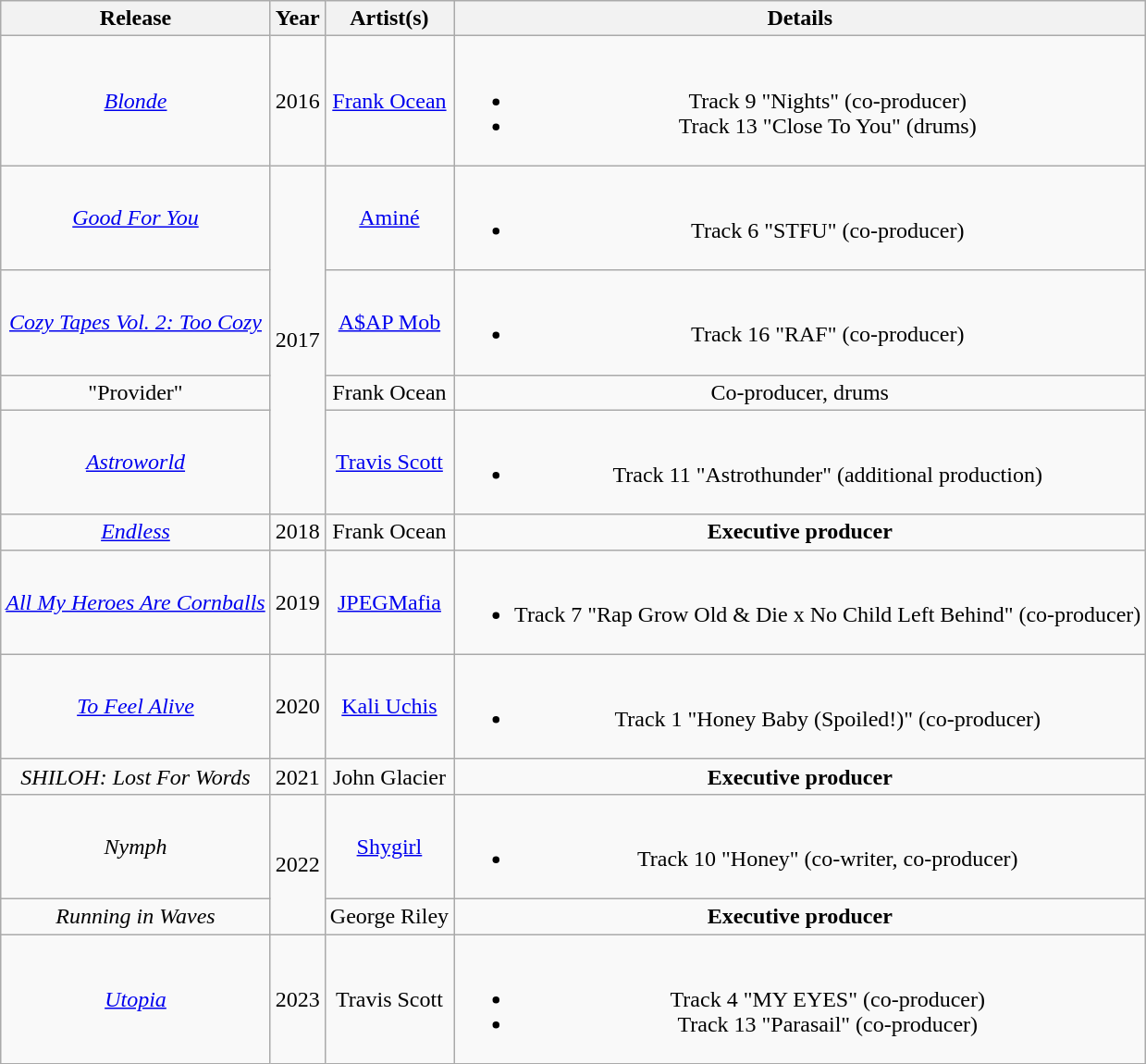<table class="wikitable" style="text-align:center;">
<tr>
<th>Release</th>
<th>Year</th>
<th>Artist(s)</th>
<th>Details</th>
</tr>
<tr>
<td><em><a href='#'>Blonde</a></em></td>
<td>2016</td>
<td><a href='#'>Frank Ocean</a></td>
<td><br><ul><li>Track 9 "Nights" (co-producer)</li><li>Track 13 "Close To You" (drums)</li></ul></td>
</tr>
<tr>
<td><em><a href='#'>Good For You</a></em></td>
<td rowspan=4>2017</td>
<td><a href='#'>Aminé</a></td>
<td><br><ul><li>Track 6 "STFU" (co-producer)</li></ul></td>
</tr>
<tr>
<td><em><a href='#'>Cozy Tapes Vol. 2: Too Cozy</a></em></td>
<td><a href='#'>A$AP Mob</a></td>
<td><br><ul><li>Track 16 "RAF" (co-producer)</li></ul></td>
</tr>
<tr>
<td>"Provider"</td>
<td>Frank Ocean</td>
<td>Co-producer, drums</td>
</tr>
<tr>
<td><em><a href='#'>Astroworld</a></em></td>
<td><a href='#'>Travis Scott</a></td>
<td><br><ul><li>Track 11 "Astrothunder" (additional production)</li></ul></td>
</tr>
<tr>
<td><em><a href='#'>Endless</a></em></td>
<td>2018</td>
<td>Frank Ocean</td>
<td><strong>Executive producer</strong></td>
</tr>
<tr>
<td><em><a href='#'>All My Heroes Are Cornballs</a></em></td>
<td>2019</td>
<td><a href='#'>JPEGMafia</a></td>
<td><br><ul><li>Track 7 "Rap Grow Old & Die x No Child Left Behind" (co-producer)</li></ul></td>
</tr>
<tr>
<td><em><a href='#'>To Feel Alive</a></em></td>
<td>2020</td>
<td><a href='#'>Kali Uchis</a></td>
<td><br><ul><li>Track 1 "Honey Baby (Spoiled!)" (co-producer)</li></ul></td>
</tr>
<tr>
<td><em>SHILOH: Lost For Words</em></td>
<td>2021</td>
<td>John Glacier</td>
<td><strong>Executive producer</strong></td>
</tr>
<tr>
<td><em>Nymph</em></td>
<td rowspan=2>2022</td>
<td><a href='#'>Shygirl</a></td>
<td><br><ul><li>Track 10 "Honey" (co-writer, co-producer)</li></ul></td>
</tr>
<tr>
<td><em>Running in Waves</em></td>
<td>George Riley</td>
<td><strong>Executive producer</strong></td>
</tr>
<tr>
<td><em><a href='#'>Utopia</a></em></td>
<td>2023</td>
<td>Travis Scott</td>
<td><br><ul><li>Track 4 "MY EYES" (co-producer)</li><li>Track 13 "Parasail" (co-producer)</li></ul></td>
</tr>
</table>
